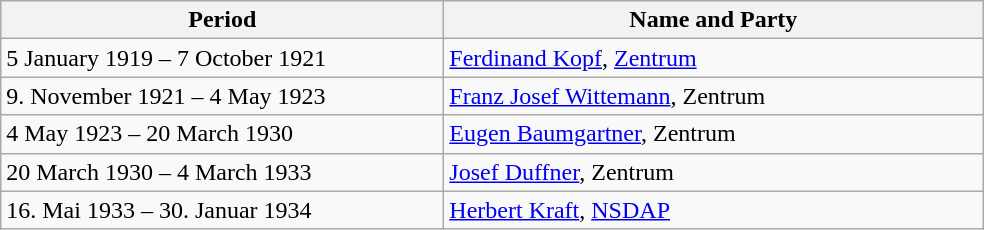<table class="wikitable">
<tr>
<th style="width:18em">Period</th>
<th style="width:22em">Name and Party</th>
</tr>
<tr>
<td>5 January 1919 – 7 October 1921</td>
<td><a href='#'>Ferdinand Kopf</a>, <a href='#'>Zentrum</a></td>
</tr>
<tr>
<td>9. November 1921 – 4 May 1923</td>
<td><a href='#'>Franz Josef Wittemann</a>, Zentrum</td>
</tr>
<tr>
<td>4 May 1923 – 20 March 1930</td>
<td><a href='#'>Eugen Baumgartner</a>, Zentrum</td>
</tr>
<tr>
<td>20 March 1930 – 4 March 1933</td>
<td><a href='#'>Josef Duffner</a>, Zentrum</td>
</tr>
<tr>
<td>16. Mai 1933 – 30. Januar 1934</td>
<td><a href='#'>Herbert Kraft</a>, <a href='#'>NSDAP</a></td>
</tr>
</table>
